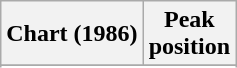<table class="wikitable sortable plainrowheaders" style="text-align:center">
<tr>
<th scope="col">Chart (1986)</th>
<th scope="col">Peak<br>position</th>
</tr>
<tr>
</tr>
<tr>
</tr>
</table>
